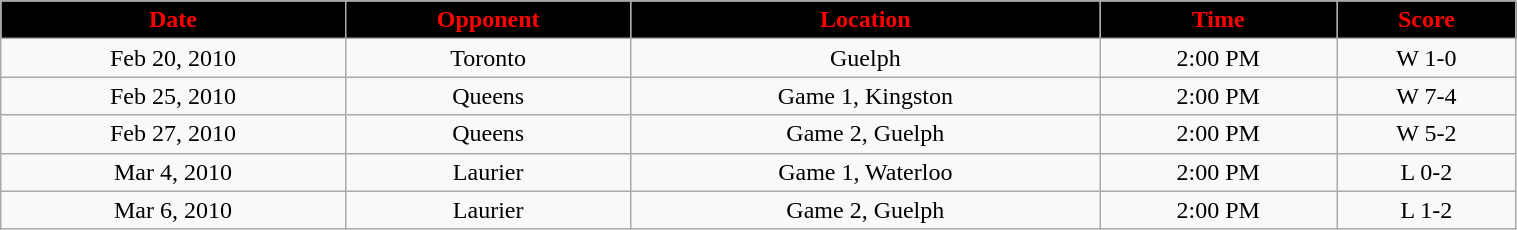<table class="wikitable" width="80%">
<tr align="center"  style="background:black;color:red;">
<td><strong>Date</strong></td>
<td><strong>Opponent</strong></td>
<td><strong>Location</strong></td>
<td><strong>Time</strong></td>
<td><strong>Score</strong></td>
</tr>
<tr align="center" bgcolor="">
<td>Feb 20, 2010</td>
<td>Toronto</td>
<td>Guelph</td>
<td>2:00 PM</td>
<td>W 1-0</td>
</tr>
<tr align="center" bgcolor="">
<td>Feb 25, 2010</td>
<td>Queens</td>
<td>Game 1, Kingston</td>
<td>2:00 PM</td>
<td>W 7-4</td>
</tr>
<tr align="center" bgcolor="">
<td>Feb 27, 2010</td>
<td>Queens</td>
<td>Game 2, Guelph</td>
<td>2:00 PM</td>
<td>W 5-2</td>
</tr>
<tr align="center" bgcolor="">
<td>Mar 4, 2010</td>
<td>Laurier</td>
<td>Game 1, Waterloo</td>
<td>2:00 PM</td>
<td>L 0-2</td>
</tr>
<tr align="center" bgcolor="">
<td>Mar 6, 2010</td>
<td>Laurier</td>
<td>Game 2, Guelph</td>
<td>2:00 PM</td>
<td>L 1-2</td>
</tr>
</table>
